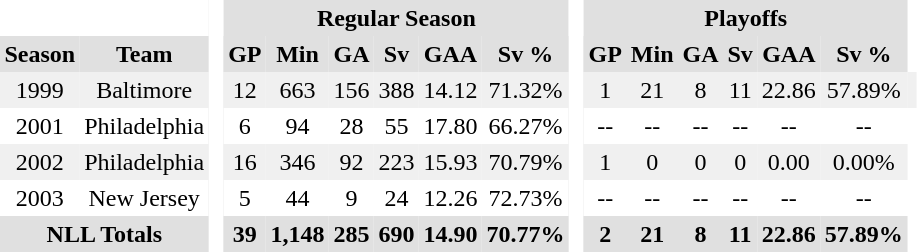<table BORDER="0" CELLPADDING="3" CELLSPACING="0">
<tr ALIGN="center" bgcolor="#e0e0e0">
<th colspan="2" bgcolor="#ffffff"> </th>
<th rowspan="99" bgcolor="#ffffff"> </th>
<th colspan="6">Regular Season</th>
<th rowspan="99" bgcolor="#ffffff"> </th>
<th colspan="6">Playoffs</th>
</tr>
<tr ALIGN="center" bgcolor="#e0e0e0">
<th>Season</th>
<th>Team</th>
<th>GP</th>
<th>Min</th>
<th>GA</th>
<th>Sv</th>
<th>GAA</th>
<th>Sv %</th>
<th>GP</th>
<th>Min</th>
<th>GA</th>
<th>Sv</th>
<th>GAA</th>
<th>Sv %</th>
</tr>
<tr ALIGN="center" bgcolor="#f0f0f0">
<td>1999</td>
<td>Baltimore</td>
<td>12</td>
<td>663</td>
<td>156</td>
<td>388</td>
<td>14.12</td>
<td>71.32%</td>
<td>1</td>
<td>21</td>
<td>8</td>
<td>11</td>
<td>22.86</td>
<td>57.89%</td>
<td></td>
</tr>
<tr ALIGN="center">
<td>2001</td>
<td>Philadelphia</td>
<td>6</td>
<td>94</td>
<td>28</td>
<td>55</td>
<td>17.80</td>
<td>66.27%</td>
<td>--</td>
<td>--</td>
<td>--</td>
<td>--</td>
<td>--</td>
<td>--</td>
</tr>
<tr ALIGN="center" bgcolor="#f0f0f0">
<td>2002</td>
<td>Philadelphia</td>
<td>16</td>
<td>346</td>
<td>92</td>
<td>223</td>
<td>15.93</td>
<td>70.79%</td>
<td>1</td>
<td>0</td>
<td>0</td>
<td>0</td>
<td>0.00</td>
<td>0.00%</td>
</tr>
<tr ALIGN="center">
<td>2003</td>
<td>New Jersey</td>
<td>5</td>
<td>44</td>
<td>9</td>
<td>24</td>
<td>12.26</td>
<td>72.73%</td>
<td>--</td>
<td>--</td>
<td>--</td>
<td>--</td>
<td>--</td>
<td>--</td>
</tr>
<tr ALIGN="center" bgcolor="#e0e0e0">
<th colspan="2">NLL Totals</th>
<th>39</th>
<th>1,148</th>
<th>285</th>
<th>690</th>
<th>14.90</th>
<th>70.77%</th>
<th>2</th>
<th>21</th>
<th>8</th>
<th>11</th>
<th>22.86</th>
<th>57.89%</th>
</tr>
</table>
